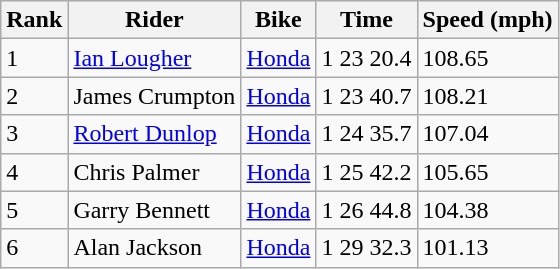<table class="wikitable">
<tr>
<th>Rank</th>
<th>Rider</th>
<th>Bike</th>
<th>Time</th>
<th>Speed (mph)</th>
</tr>
<tr>
<td>1</td>
<td> <a href='#'>Ian Lougher</a></td>
<td><a href='#'>Honda</a></td>
<td>1 23 20.4</td>
<td>108.65</td>
</tr>
<tr>
<td>2</td>
<td> James Crumpton</td>
<td><a href='#'>Honda</a></td>
<td>1 23 40.7</td>
<td>108.21</td>
</tr>
<tr>
<td>3</td>
<td> <a href='#'>Robert Dunlop</a></td>
<td><a href='#'>Honda</a></td>
<td>1 24 35.7</td>
<td>107.04</td>
</tr>
<tr>
<td>4</td>
<td> Chris Palmer</td>
<td><a href='#'>Honda</a></td>
<td>1 25 42.2</td>
<td>105.65</td>
</tr>
<tr>
<td>5</td>
<td> Garry Bennett</td>
<td><a href='#'>Honda</a></td>
<td>1 26 44.8</td>
<td>104.38</td>
</tr>
<tr>
<td>6</td>
<td> Alan Jackson</td>
<td><a href='#'>Honda</a></td>
<td>1 29 32.3</td>
<td>101.13</td>
</tr>
</table>
